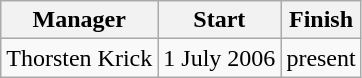<table class="wikitable">
<tr>
<th>Manager</th>
<th>Start</th>
<th>Finish</th>
</tr>
<tr align="center">
<td align="left">Thorsten Krick</td>
<td>1 July 2006</td>
<td>present</td>
</tr>
</table>
